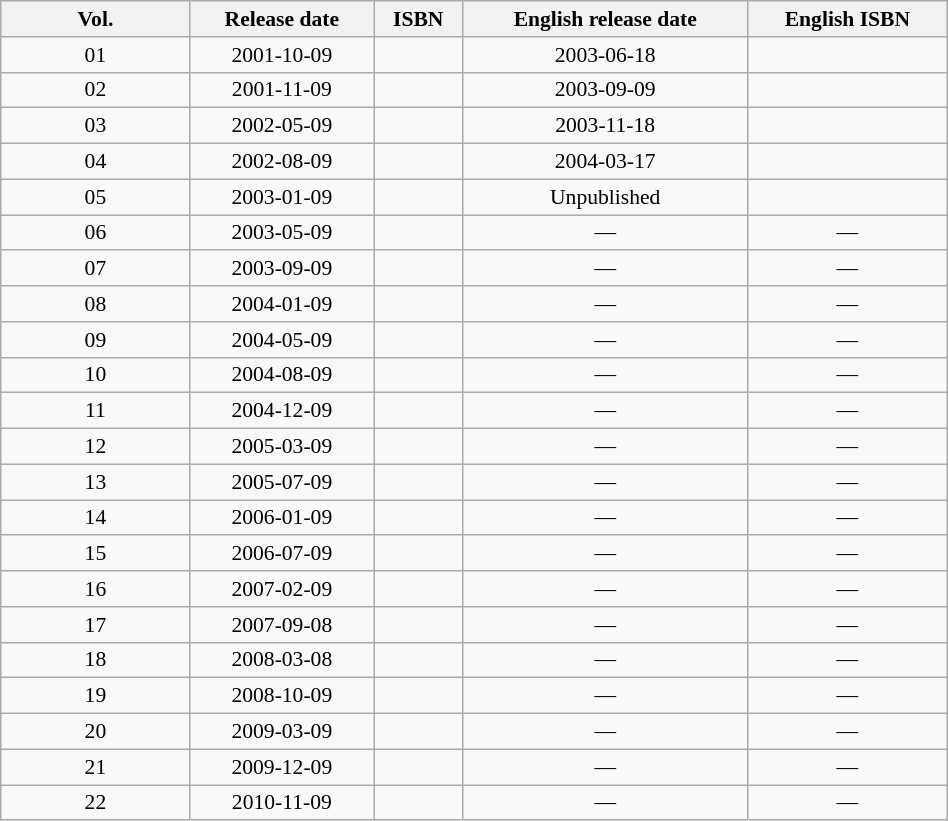<table class="wikitable mw-collapsible mw-collapsed"  style="width:50%; font-size:90%;">
<tr>
<th style="width:20%;">Vol.</th>
<th>Release date</th>
<th>ISBN</th>
<th>English release date</th>
<th>English ISBN</th>
</tr>
<tr style="text-align:center;">
<td>01</td>
<td>2001-10-09</td>
<td></td>
<td>2003-06-18</td>
<td></td>
</tr>
<tr style="text-align:center;">
<td>02</td>
<td>2001-11-09</td>
<td></td>
<td>2003-09-09</td>
<td></td>
</tr>
<tr style="text-align:center;">
<td>03</td>
<td>2002-05-09</td>
<td></td>
<td>2003-11-18</td>
<td></td>
</tr>
<tr style="text-align:center;">
<td>04</td>
<td>2002-08-09</td>
<td></td>
<td>2004-03-17</td>
<td></td>
</tr>
<tr style="text-align:center;">
<td>05</td>
<td>2003-01-09</td>
<td></td>
<td>Unpublished</td>
<td></td>
</tr>
<tr style="text-align:center;">
<td>06</td>
<td>2003-05-09</td>
<td></td>
<td>—</td>
<td>—</td>
</tr>
<tr style="text-align:center;">
<td>07</td>
<td>2003-09-09</td>
<td></td>
<td>—</td>
<td>—</td>
</tr>
<tr style="text-align:center;">
<td>08</td>
<td>2004-01-09</td>
<td></td>
<td>—</td>
<td>—</td>
</tr>
<tr style="text-align:center;">
<td>09</td>
<td>2004-05-09</td>
<td></td>
<td>—</td>
<td>—</td>
</tr>
<tr style="text-align:center;">
<td>10</td>
<td>2004-08-09</td>
<td></td>
<td>—</td>
<td>—</td>
</tr>
<tr style="text-align:center;">
<td>11</td>
<td>2004-12-09</td>
<td></td>
<td>—</td>
<td>—</td>
</tr>
<tr style="text-align:center;">
<td>12</td>
<td>2005-03-09</td>
<td></td>
<td>—</td>
<td>—</td>
</tr>
<tr style="text-align:center;">
<td>13</td>
<td>2005-07-09</td>
<td></td>
<td>—</td>
<td>—</td>
</tr>
<tr style="text-align:center;">
<td>14</td>
<td>2006-01-09</td>
<td></td>
<td>—</td>
<td>—</td>
</tr>
<tr style="text-align:center;">
<td>15</td>
<td>2006-07-09</td>
<td></td>
<td>—</td>
<td>—</td>
</tr>
<tr style="text-align:center;">
<td>16</td>
<td>2007-02-09</td>
<td></td>
<td>—</td>
<td>—</td>
</tr>
<tr style="text-align:center;">
<td>17</td>
<td>2007-09-08</td>
<td></td>
<td>—</td>
<td>—</td>
</tr>
<tr style="text-align:center;">
<td>18</td>
<td>2008-03-08</td>
<td></td>
<td>—</td>
<td>—</td>
</tr>
<tr style="text-align:center;">
<td>19</td>
<td>2008-10-09</td>
<td></td>
<td>—</td>
<td>—</td>
</tr>
<tr style="text-align:center;">
<td>20</td>
<td>2009-03-09</td>
<td></td>
<td>—</td>
<td>—</td>
</tr>
<tr style="text-align:center;">
<td>21</td>
<td>2009-12-09</td>
<td></td>
<td>—</td>
<td>—</td>
</tr>
<tr style="text-align:center;">
<td>22</td>
<td>2010-11-09</td>
<td></td>
<td>—</td>
<td>—</td>
</tr>
</table>
